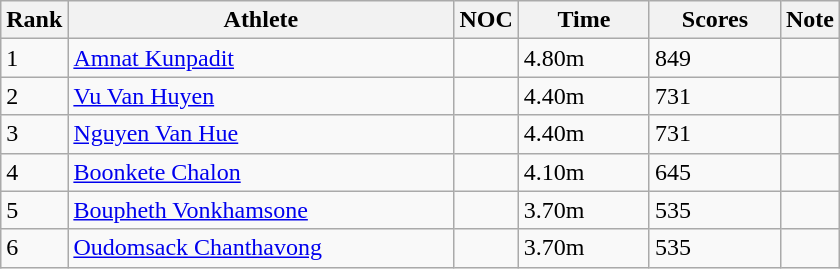<table class="wikitable sortable" style="text-align:Left">
<tr>
<th width=10>Rank</th>
<th width=250>Athlete</th>
<th width=10>NOC</th>
<th width=80>Time</th>
<th width=80>Scores</th>
<th width=10>Note</th>
</tr>
<tr>
<td>1</td>
<td><a href='#'>Amnat Kunpadit</a></td>
<td></td>
<td>4.80m</td>
<td>849</td>
<td></td>
</tr>
<tr>
<td>2</td>
<td><a href='#'>Vu Van Huyen</a></td>
<td></td>
<td>4.40m</td>
<td>731</td>
<td></td>
</tr>
<tr>
<td>3</td>
<td><a href='#'>Nguyen Van Hue</a></td>
<td></td>
<td>4.40m</td>
<td>731</td>
<td></td>
</tr>
<tr>
<td>4</td>
<td><a href='#'>Boonkete Chalon</a></td>
<td></td>
<td>4.10m</td>
<td>645</td>
<td></td>
</tr>
<tr>
<td>5</td>
<td><a href='#'>Boupheth Vonkhamsone</a></td>
<td></td>
<td>3.70m</td>
<td>535</td>
<td></td>
</tr>
<tr>
<td>6</td>
<td><a href='#'>Oudomsack Chanthavong</a></td>
<td></td>
<td>3.70m</td>
<td>535</td>
<td></td>
</tr>
</table>
